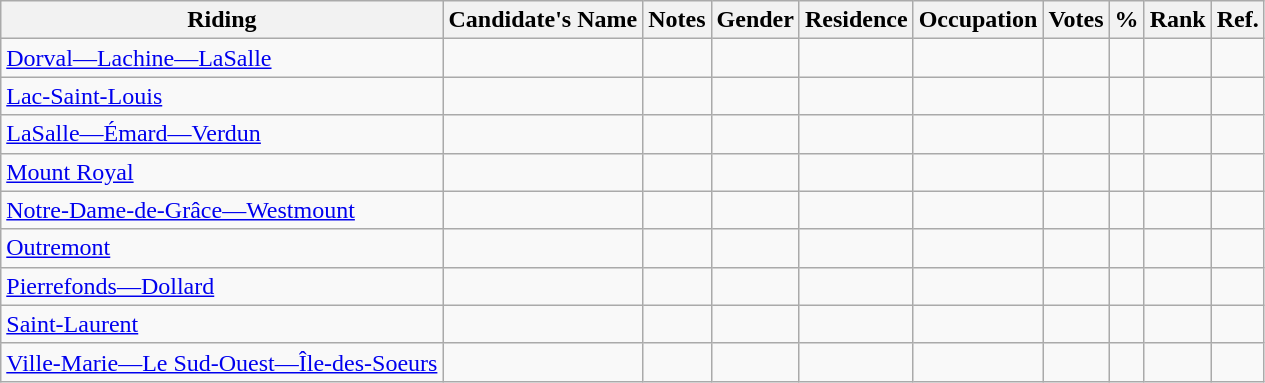<table class="wikitable sortable">
<tr>
<th>Riding</th>
<th>Candidate's Name</th>
<th>Notes</th>
<th>Gender</th>
<th>Residence</th>
<th>Occupation</th>
<th>Votes</th>
<th>%</th>
<th>Rank</th>
<th>Ref.</th>
</tr>
<tr>
<td><a href='#'>Dorval—Lachine—LaSalle</a></td>
<td></td>
<td></td>
<td></td>
<td></td>
<td></td>
<td></td>
<td></td>
<td></td>
<td></td>
</tr>
<tr>
<td><a href='#'>Lac-Saint-Louis</a></td>
<td></td>
<td></td>
<td></td>
<td></td>
<td></td>
<td></td>
<td></td>
<td></td>
<td></td>
</tr>
<tr>
<td><a href='#'>LaSalle—Émard—Verdun</a></td>
<td></td>
<td></td>
<td></td>
<td></td>
<td></td>
<td></td>
<td></td>
<td></td>
<td></td>
</tr>
<tr>
<td><a href='#'>Mount Royal</a></td>
<td></td>
<td></td>
<td></td>
<td></td>
<td></td>
<td></td>
<td></td>
<td></td>
<td></td>
</tr>
<tr>
<td><a href='#'>Notre-Dame-de-Grâce—Westmount</a></td>
<td></td>
<td></td>
<td></td>
<td></td>
<td></td>
<td></td>
<td></td>
<td></td>
<td></td>
</tr>
<tr>
<td><a href='#'>Outremont</a></td>
<td></td>
<td></td>
<td></td>
<td></td>
<td></td>
<td></td>
<td></td>
<td></td>
<td></td>
</tr>
<tr>
<td><a href='#'>Pierrefonds—Dollard</a></td>
<td></td>
<td></td>
<td></td>
<td></td>
<td></td>
<td></td>
<td></td>
<td></td>
<td></td>
</tr>
<tr>
<td><a href='#'>Saint-Laurent</a></td>
<td></td>
<td></td>
<td></td>
<td></td>
<td></td>
<td></td>
<td></td>
<td></td>
<td></td>
</tr>
<tr>
<td><a href='#'>Ville-Marie—Le Sud-Ouest—Île-des-Soeurs</a></td>
<td></td>
<td></td>
<td></td>
<td></td>
<td></td>
<td></td>
<td></td>
<td></td>
<td></td>
</tr>
</table>
